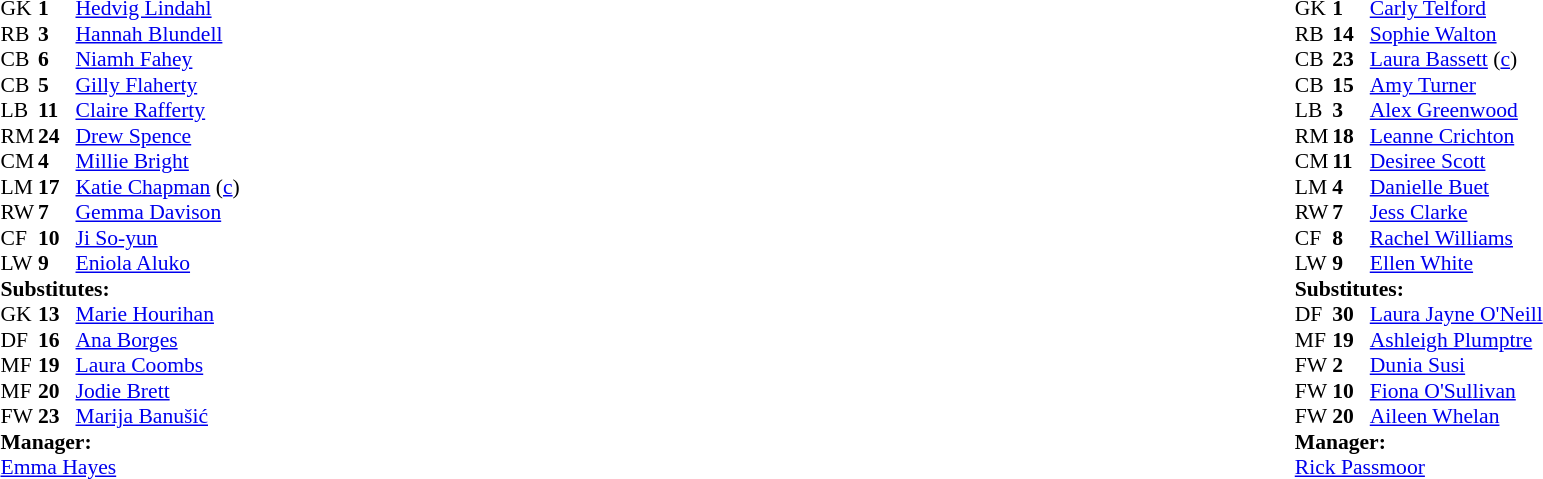<table style="width:100%">
<tr>
<td style="vertical-align:top;width:50%"><br><table style="font-size:90%" cellspacing="0" cellpadding="0">
<tr>
<th width="25"></th>
<th width="25"></th>
</tr>
<tr>
<td>GK</td>
<td><strong>1</strong></td>
<td> <a href='#'>Hedvig Lindahl</a></td>
</tr>
<tr>
<td>RB</td>
<td><strong>3</strong></td>
<td> <a href='#'>Hannah Blundell</a></td>
</tr>
<tr>
<td>CB</td>
<td><strong>6</strong></td>
<td> <a href='#'>Niamh Fahey</a></td>
</tr>
<tr>
<td>CB</td>
<td><strong>5</strong></td>
<td> <a href='#'>Gilly Flaherty</a></td>
</tr>
<tr>
<td>LB</td>
<td><strong>11</strong></td>
<td> <a href='#'>Claire Rafferty</a></td>
</tr>
<tr>
<td>RM</td>
<td><strong>24</strong></td>
<td> <a href='#'>Drew Spence</a></td>
</tr>
<tr>
<td>CM</td>
<td><strong>4</strong></td>
<td> <a href='#'>Millie Bright</a></td>
</tr>
<tr>
<td>LM</td>
<td><strong>17</strong></td>
<td> <a href='#'>Katie Chapman</a> (<a href='#'>c</a>)</td>
<td></td>
</tr>
<tr>
<td>RW</td>
<td><strong>7</strong></td>
<td> <a href='#'>Gemma Davison</a></td>
</tr>
<tr>
<td>CF</td>
<td><strong>10</strong></td>
<td> <a href='#'>Ji So-yun</a></td>
<td></td>
<td></td>
</tr>
<tr>
<td>LW</td>
<td><strong>9</strong></td>
<td> <a href='#'>Eniola Aluko</a></td>
<td></td>
<td></td>
</tr>
<tr>
<td colspan=4><strong>Substitutes:</strong></td>
</tr>
<tr>
<td>GK</td>
<td><strong>13</strong></td>
<td> <a href='#'>Marie Hourihan</a></td>
</tr>
<tr>
<td>DF</td>
<td><strong>16</strong></td>
<td> <a href='#'>Ana Borges</a></td>
<td></td>
<td></td>
</tr>
<tr>
<td>MF</td>
<td><strong>19</strong></td>
<td> <a href='#'>Laura Coombs</a></td>
<td></td>
<td></td>
</tr>
<tr>
<td>MF</td>
<td><strong>20</strong></td>
<td> <a href='#'>Jodie Brett</a></td>
</tr>
<tr>
<td>FW</td>
<td><strong>23</strong></td>
<td> <a href='#'>Marija Banušić</a></td>
</tr>
<tr>
<td colspan=4><strong>Manager:</strong></td>
</tr>
<tr>
<td colspan="4"> <a href='#'>Emma Hayes</a></td>
</tr>
</table>
</td>
<td valign="top"></td>
<td valign="top" width="50%"><br><table cellspacing="0" cellpadding="0" style="font-size:90%;margin:auto">
<tr>
<th width="25"></th>
<th width="25"></th>
</tr>
<tr>
<td>GK</td>
<td><strong>1</strong></td>
<td> <a href='#'>Carly Telford</a></td>
</tr>
<tr>
<td>RB</td>
<td><strong>14</strong></td>
<td> <a href='#'>Sophie Walton</a></td>
</tr>
<tr>
<td>CB</td>
<td><strong>23</strong></td>
<td> <a href='#'>Laura Bassett</a> (<a href='#'>c</a>)</td>
</tr>
<tr>
<td>CB</td>
<td><strong>15</strong></td>
<td> <a href='#'>Amy Turner</a></td>
</tr>
<tr>
<td>LB</td>
<td><strong>3</strong></td>
<td> <a href='#'>Alex Greenwood</a></td>
</tr>
<tr>
<td>RM</td>
<td><strong>18</strong></td>
<td> <a href='#'>Leanne Crichton</a></td>
<td></td>
</tr>
<tr>
<td>CM</td>
<td><strong>11</strong></td>
<td> <a href='#'>Desiree Scott</a></td>
</tr>
<tr>
<td>LM</td>
<td><strong>4</strong></td>
<td> <a href='#'>Danielle Buet</a></td>
<td></td>
</tr>
<tr>
<td>RW</td>
<td><strong>7</strong></td>
<td> <a href='#'>Jess Clarke</a></td>
</tr>
<tr>
<td>CF</td>
<td><strong>8</strong></td>
<td> <a href='#'>Rachel Williams</a></td>
<td></td>
</tr>
<tr>
<td>LW</td>
<td><strong>9</strong></td>
<td> <a href='#'>Ellen White</a></td>
</tr>
<tr>
<td colspan=4><strong>Substitutes:</strong></td>
</tr>
<tr>
<td>DF</td>
<td><strong>30</strong></td>
<td> <a href='#'>Laura Jayne O'Neill</a></td>
</tr>
<tr>
<td>MF</td>
<td><strong>19</strong></td>
<td> <a href='#'>Ashleigh Plumptre</a></td>
</tr>
<tr>
<td>FW</td>
<td><strong>2</strong></td>
<td> <a href='#'>Dunia Susi</a></td>
<td></td>
</tr>
<tr>
<td>FW</td>
<td><strong>10</strong></td>
<td> <a href='#'>Fiona O'Sullivan</a></td>
<td></td>
</tr>
<tr>
<td>FW</td>
<td><strong>20</strong></td>
<td> <a href='#'>Aileen Whelan</a></td>
<td></td>
</tr>
<tr>
<td colspan=4><strong>Manager:</strong></td>
</tr>
<tr>
<td colspan="4"> <a href='#'>Rick Passmoor</a></td>
</tr>
</table>
</td>
</tr>
</table>
